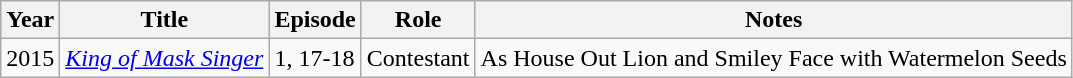<table class="wikitable">
<tr>
<th>Year</th>
<th>Title</th>
<th>Episode</th>
<th>Role</th>
<th>Notes</th>
</tr>
<tr>
<td>2015</td>
<td><em><a href='#'>King of Mask Singer</a></em></td>
<td>1, 17-18</td>
<td>Contestant</td>
<td>As House Out Lion and Smiley Face with Watermelon Seeds</td>
</tr>
</table>
